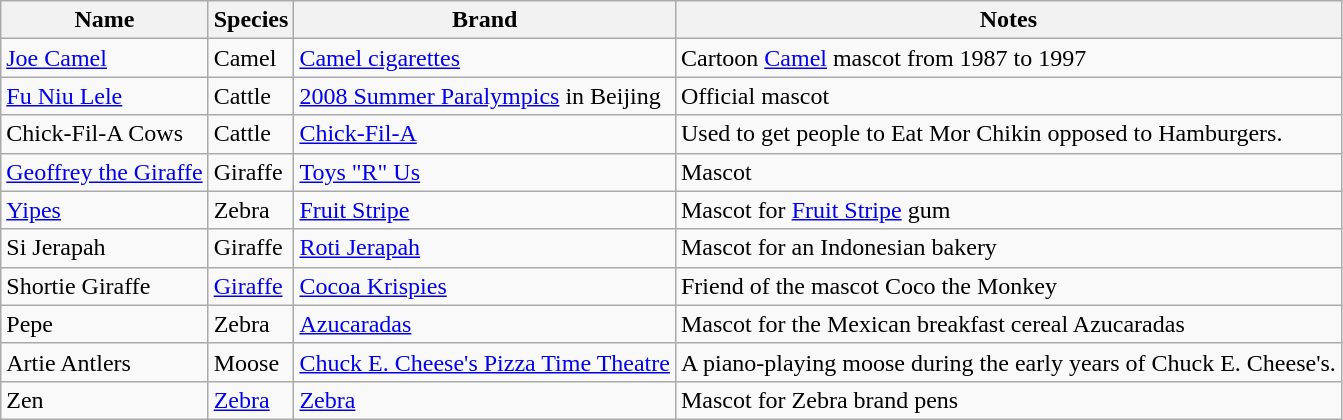<table class="wikitable sortable">
<tr>
<th>Name</th>
<th>Species</th>
<th>Brand</th>
<th>Notes</th>
</tr>
<tr>
<td><a href='#'>Joe Camel</a></td>
<td>Camel</td>
<td><a href='#'>Camel cigarettes</a></td>
<td>Cartoon <a href='#'>Camel</a> mascot from 1987 to 1997</td>
</tr>
<tr>
<td><a href='#'>Fu Niu Lele</a></td>
<td>Cattle</td>
<td><a href='#'>2008 Summer Paralympics</a> in Beijing</td>
<td>Official mascot</td>
</tr>
<tr>
<td>Chick-Fil-A Cows</td>
<td>Cattle</td>
<td><a href='#'>Chick-Fil-A</a></td>
<td>Used to get people to Eat Mor Chikin opposed to Hamburgers.</td>
</tr>
<tr>
<td><a href='#'>Geoffrey the Giraffe</a></td>
<td>Giraffe</td>
<td><a href='#'>Toys "R" Us</a></td>
<td>Mascot</td>
</tr>
<tr>
<td><a href='#'>Yipes</a></td>
<td>Zebra</td>
<td><a href='#'>Fruit Stripe</a></td>
<td>Mascot for <a href='#'>Fruit Stripe</a> gum</td>
</tr>
<tr>
<td>Si Jerapah</td>
<td>Giraffe</td>
<td><a href='#'>Roti Jerapah</a></td>
<td>Mascot for an Indonesian bakery</td>
</tr>
<tr>
<td>Shortie Giraffe</td>
<td><a href='#'>Giraffe</a></td>
<td><a href='#'>Cocoa Krispies</a></td>
<td>Friend of the mascot Coco the Monkey</td>
</tr>
<tr>
<td>Pepe</td>
<td>Zebra</td>
<td><a href='#'>Azucaradas</a></td>
<td>Mascot for the Mexican breakfast cereal Azucaradas</td>
</tr>
<tr>
<td>Artie Antlers</td>
<td>Moose</td>
<td><a href='#'>Chuck E. Cheese's Pizza Time Theatre</a></td>
<td>A piano-playing moose during the early years of Chuck E. Cheese's.</td>
</tr>
<tr>
<td>Zen</td>
<td><a href='#'>Zebra</a></td>
<td><a href='#'>Zebra</a></td>
<td>Mascot for Zebra brand pens</td>
</tr>
</table>
